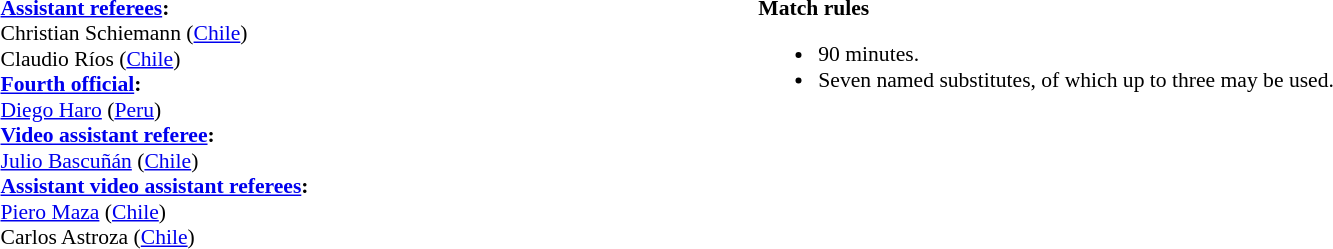<table style="width:100%; font-size:90%;">
<tr>
<td><br><strong><a href='#'>Assistant referees</a>:</strong>
<br>Christian Schiemann (<a href='#'>Chile</a>)
<br>Claudio Ríos (<a href='#'>Chile</a>)
<br><strong><a href='#'>Fourth official</a>:</strong>
<br><a href='#'>Diego Haro</a> (<a href='#'>Peru</a>)
<br><strong><a href='#'>Video assistant referee</a>:</strong>
<br><a href='#'>Julio Bascuñán</a> (<a href='#'>Chile</a>)
<br><strong><a href='#'>Assistant video assistant referees</a>:</strong>
<br><a href='#'>Piero Maza</a> (<a href='#'>Chile</a>)
<br>Carlos Astroza (<a href='#'>Chile</a>)
<br></td>
<td style="width:60%; vertical-align:top;"><br><strong>Match rules</strong><ul><li>90 minutes.</li><li>Seven named substitutes, of which up to three may be used.</li></ul></td>
</tr>
</table>
